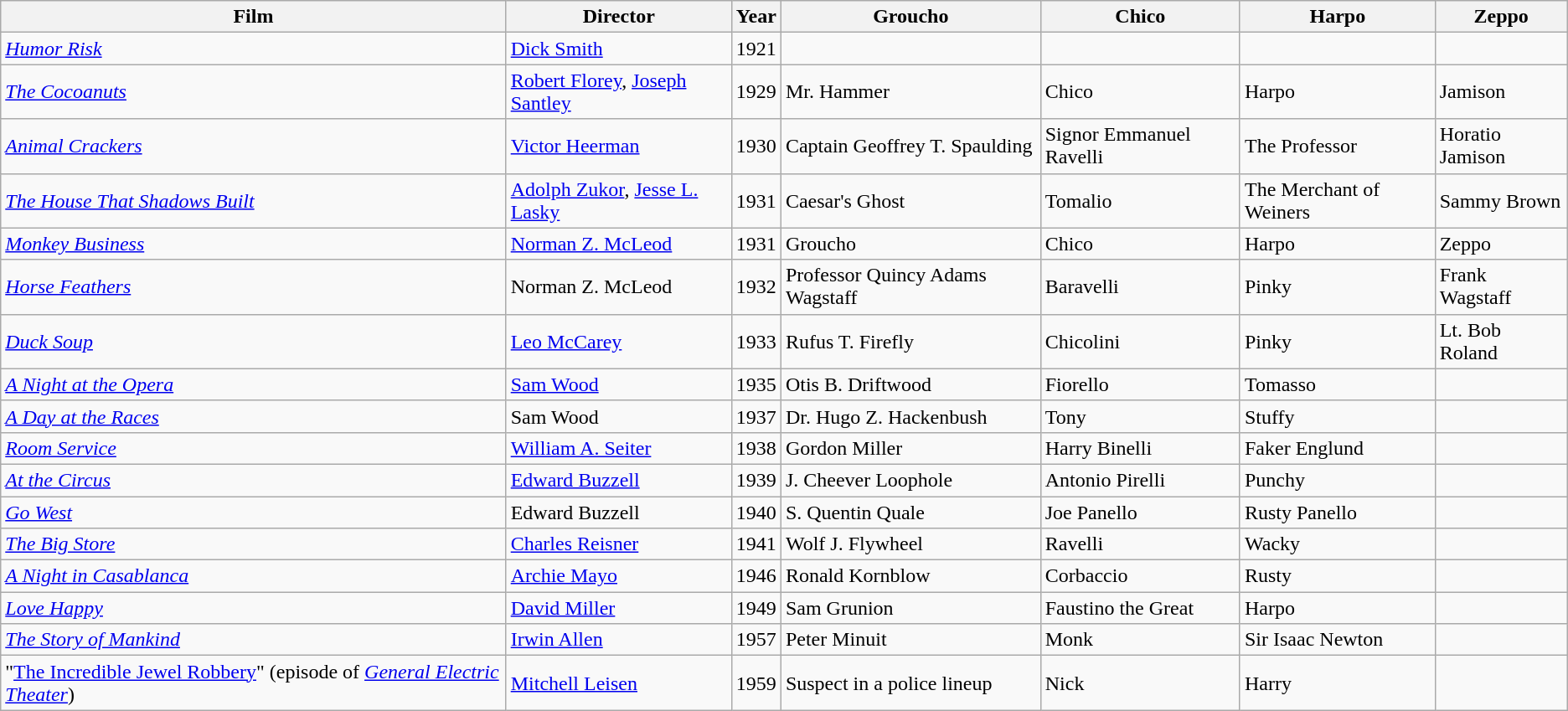<table class="wikitable sortable">
<tr>
<th>Film</th>
<th>Director</th>
<th>Year</th>
<th>Groucho</th>
<th>Chico</th>
<th>Harpo</th>
<th>Zeppo</th>
</tr>
<tr>
<td><em><a href='#'>Humor Risk</a></em></td>
<td><a href='#'>Dick Smith</a></td>
<td>1921</td>
<td></td>
<td></td>
<td></td>
<td></td>
</tr>
<tr>
<td><em><a href='#'>The Cocoanuts</a></em></td>
<td><a href='#'>Robert Florey</a>, <a href='#'>Joseph Santley</a></td>
<td>1929</td>
<td>Mr. Hammer</td>
<td>Chico</td>
<td>Harpo</td>
<td>Jamison</td>
</tr>
<tr>
<td><em><a href='#'>Animal Crackers</a></em></td>
<td><a href='#'>Victor Heerman</a></td>
<td>1930</td>
<td>Captain Geoffrey T. Spaulding</td>
<td>Signor Emmanuel Ravelli</td>
<td>The Professor</td>
<td>Horatio Jamison</td>
</tr>
<tr>
<td><em><a href='#'>The House That Shadows Built</a></em></td>
<td><a href='#'>Adolph Zukor</a>, <a href='#'>Jesse L. Lasky</a></td>
<td>1931</td>
<td>Caesar's Ghost</td>
<td>Tomalio</td>
<td>The Merchant of Weiners</td>
<td>Sammy Brown</td>
</tr>
<tr>
<td><em><a href='#'>Monkey Business</a></em></td>
<td><a href='#'>Norman Z. McLeod</a></td>
<td>1931</td>
<td>Groucho</td>
<td>Chico</td>
<td>Harpo</td>
<td>Zeppo</td>
</tr>
<tr>
<td><em><a href='#'>Horse Feathers</a></em></td>
<td>Norman Z. McLeod</td>
<td>1932</td>
<td>Professor Quincy Adams Wagstaff</td>
<td>Baravelli</td>
<td>Pinky</td>
<td>Frank Wagstaff</td>
</tr>
<tr>
<td><em><a href='#'>Duck Soup</a></em></td>
<td><a href='#'>Leo McCarey</a></td>
<td>1933</td>
<td>Rufus T. Firefly</td>
<td>Chicolini</td>
<td>Pinky</td>
<td>Lt. Bob Roland</td>
</tr>
<tr>
<td><em><a href='#'>A Night at the Opera</a></em></td>
<td><a href='#'>Sam Wood</a></td>
<td>1935</td>
<td>Otis B. Driftwood</td>
<td>Fiorello</td>
<td>Tomasso</td>
<td></td>
</tr>
<tr>
<td><em><a href='#'>A Day at the Races</a></em></td>
<td>Sam Wood</td>
<td>1937</td>
<td>Dr. Hugo Z. Hackenbush</td>
<td>Tony</td>
<td>Stuffy</td>
<td></td>
</tr>
<tr>
<td><em><a href='#'>Room Service</a></em></td>
<td><a href='#'>William A. Seiter</a></td>
<td>1938</td>
<td>Gordon Miller</td>
<td>Harry Binelli</td>
<td>Faker Englund</td>
<td></td>
</tr>
<tr>
<td><em><a href='#'>At the Circus</a></em></td>
<td><a href='#'>Edward Buzzell</a></td>
<td>1939</td>
<td>J. Cheever Loophole</td>
<td>Antonio Pirelli</td>
<td>Punchy</td>
<td></td>
</tr>
<tr>
<td><em><a href='#'>Go West</a></em></td>
<td>Edward Buzzell</td>
<td>1940</td>
<td>S. Quentin Quale</td>
<td>Joe Panello</td>
<td>Rusty Panello</td>
<td></td>
</tr>
<tr>
<td><em><a href='#'>The Big Store</a></em></td>
<td><a href='#'>Charles Reisner</a></td>
<td>1941</td>
<td>Wolf J. Flywheel</td>
<td>Ravelli</td>
<td>Wacky</td>
<td></td>
</tr>
<tr>
<td><em><a href='#'>A Night in Casablanca</a></em></td>
<td><a href='#'>Archie Mayo</a></td>
<td>1946</td>
<td>Ronald Kornblow</td>
<td>Corbaccio</td>
<td>Rusty</td>
<td></td>
</tr>
<tr>
<td><em><a href='#'>Love Happy</a></em></td>
<td><a href='#'>David Miller</a></td>
<td>1949</td>
<td>Sam Grunion</td>
<td>Faustino the Great</td>
<td>Harpo</td>
<td></td>
</tr>
<tr>
<td><em><a href='#'>The Story of Mankind</a></em></td>
<td><a href='#'>Irwin Allen</a></td>
<td>1957</td>
<td>Peter Minuit</td>
<td>Monk</td>
<td>Sir Isaac Newton</td>
<td></td>
</tr>
<tr>
<td>"<a href='#'>The Incredible Jewel Robbery</a>" (episode of <em><a href='#'>General Electric Theater</a></em>)</td>
<td><a href='#'>Mitchell Leisen</a></td>
<td>1959</td>
<td>Suspect in a police lineup</td>
<td>Nick</td>
<td>Harry</td>
<td></td>
</tr>
</table>
